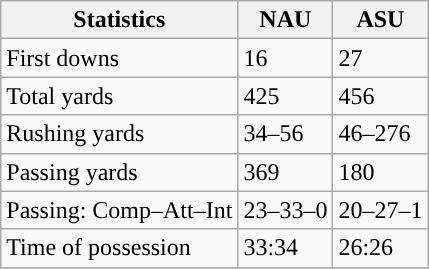<table class="wikitable" style="float: left;">
<tr>
<th>Statistics</th>
<th>NAU</th>
<th>ASU</th>
</tr>
<tr>
<td>First downs</td>
<td>16</td>
<td>27</td>
</tr>
<tr>
<td>Total yards</td>
<td>425</td>
<td>456</td>
</tr>
<tr>
<td>Rushing yards</td>
<td>34–56</td>
<td>46–276</td>
</tr>
<tr>
<td>Passing yards</td>
<td>369</td>
<td>180</td>
</tr>
<tr>
<td>Passing: Comp–Att–Int</td>
<td>23–33–0</td>
<td>20–27–1</td>
</tr>
<tr>
<td>Time of possession</td>
<td>33:34</td>
<td>26:26</td>
</tr>
<tr>
</tr>
</table>
